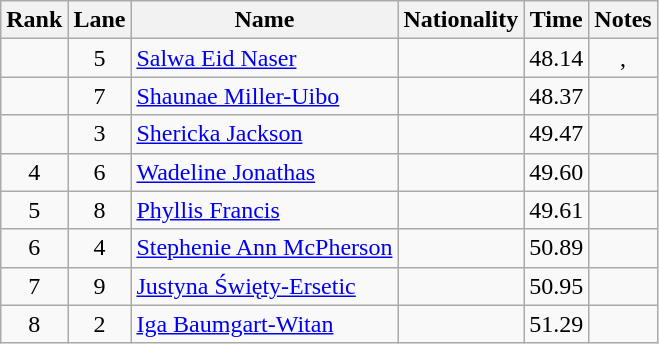<table class="wikitable sortable" style="text-align:center">
<tr>
<th>Rank</th>
<th>Lane</th>
<th>Name</th>
<th>Nationality</th>
<th>Time</th>
<th>Notes</th>
</tr>
<tr>
<td></td>
<td>5</td>
<td align=left><a href='#'>Salwa Eid Naser</a></td>
<td align=left></td>
<td>48.14</td>
<td><strong></strong>, </td>
</tr>
<tr>
<td></td>
<td>7</td>
<td align=left><a href='#'>Shaunae Miller-Uibo</a></td>
<td align=left></td>
<td>48.37</td>
<td><strong></strong></td>
</tr>
<tr>
<td></td>
<td>3</td>
<td align=left><a href='#'>Shericka Jackson</a></td>
<td align=left></td>
<td>49.47</td>
<td></td>
</tr>
<tr>
<td>4</td>
<td>6</td>
<td align=left><a href='#'>Wadeline Jonathas</a></td>
<td align=left></td>
<td>49.60</td>
<td></td>
</tr>
<tr>
<td>5</td>
<td>8</td>
<td align=left><a href='#'>Phyllis Francis</a></td>
<td align=left></td>
<td>49.61</td>
<td></td>
</tr>
<tr>
<td>6</td>
<td>4</td>
<td align=left><a href='#'>Stephenie Ann McPherson</a></td>
<td align=left></td>
<td>50.89</td>
<td></td>
</tr>
<tr>
<td>7</td>
<td>9</td>
<td align=left><a href='#'>Justyna Święty-Ersetic</a></td>
<td align=left></td>
<td>50.95</td>
<td></td>
</tr>
<tr>
<td>8</td>
<td>2</td>
<td align=left><a href='#'>Iga Baumgart-Witan</a></td>
<td align=left></td>
<td>51.29</td>
<td></td>
</tr>
</table>
